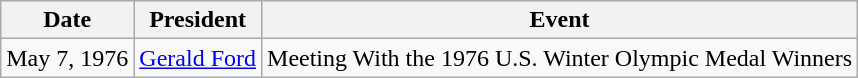<table class="wikitable">
<tr>
<th>Date</th>
<th>President</th>
<th>Event</th>
</tr>
<tr>
<td>May 7, 1976</td>
<td><a href='#'>Gerald Ford</a></td>
<td>Meeting With the 1976 U.S. Winter Olympic Medal Winners</td>
</tr>
</table>
